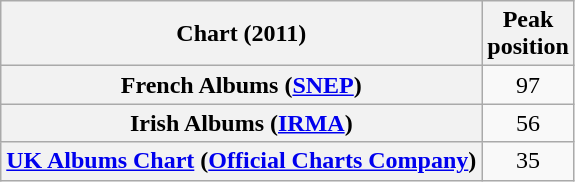<table class="wikitable plainrowheaders sortable">
<tr>
<th scope="col">Chart (2011)</th>
<th scope="col">Peak<br>position</th>
</tr>
<tr>
<th scope="row">French Albums (<a href='#'>SNEP</a>)</th>
<td align="center">97</td>
</tr>
<tr>
<th scope="row">Irish Albums (<a href='#'>IRMA</a>)</th>
<td align="center">56</td>
</tr>
<tr>
<th scope="row"><a href='#'>UK Albums Chart</a> (<a href='#'>Official Charts Company</a>)</th>
<td align="center">35</td>
</tr>
</table>
